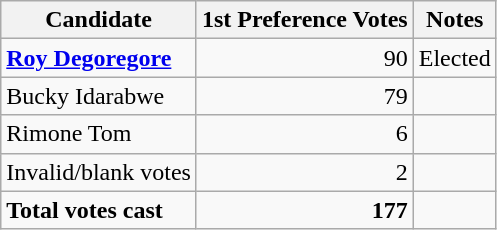<table class=wikitable style=text-align:left>
<tr>
<th>Candidate</th>
<th>1st Preference Votes</th>
<th>Notes</th>
</tr>
<tr>
<td><strong><a href='#'>Roy Degoregore</a></strong></td>
<td align=right>90</td>
<td>Elected</td>
</tr>
<tr>
<td>Bucky Idarabwe</td>
<td align=right>79</td>
<td></td>
</tr>
<tr>
<td>Rimone Tom</td>
<td align=right>6</td>
<td></td>
</tr>
<tr>
<td>Invalid/blank votes</td>
<td align=right>2</td>
<td></td>
</tr>
<tr>
<td><strong>Total votes cast</strong></td>
<td align=right><strong>177</strong></td>
</tr>
</table>
